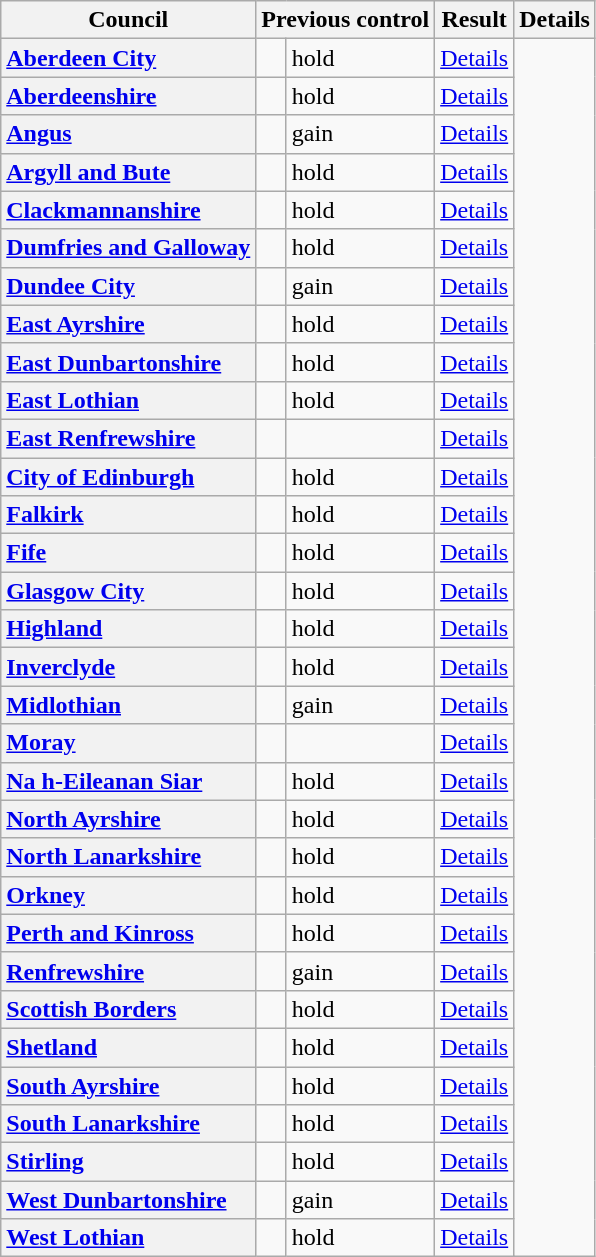<table class="wikitable">
<tr>
<th scope="col">Council</th>
<th scope="col" colspan="2">Previous control</th>
<th scope="col" colspan="2">Result</th>
<th scope="col" class="unsortable">Details</th>
</tr>
<tr>
<th scope="row" style="text-align: left;"><a href='#'>Aberdeen City</a></th>
<td></td>
<td> hold</td>
<td><a href='#'>Details</a></td>
</tr>
<tr>
<th scope="row" style="text-align: left;"><a href='#'>Aberdeenshire</a></th>
<td></td>
<td> hold</td>
<td><a href='#'>Details</a></td>
</tr>
<tr>
<th scope="row" style="text-align: left;"><a href='#'>Angus</a></th>
<td></td>
<td> gain</td>
<td><a href='#'>Details</a></td>
</tr>
<tr>
<th scope="row" style="text-align: left;"><a href='#'>Argyll and Bute</a></th>
<td></td>
<td> hold</td>
<td><a href='#'>Details</a></td>
</tr>
<tr>
<th scope="row" style="text-align: left;"><a href='#'>Clackmannanshire</a></th>
<td></td>
<td> hold</td>
<td><a href='#'>Details</a></td>
</tr>
<tr>
<th scope="row" style="text-align: left;"><a href='#'>Dumfries and Galloway</a></th>
<td></td>
<td> hold</td>
<td><a href='#'>Details</a></td>
</tr>
<tr>
<th scope="row" style="text-align: left;"><a href='#'>Dundee City</a></th>
<td></td>
<td> gain</td>
<td><a href='#'>Details</a></td>
</tr>
<tr>
<th scope="row" style="text-align: left;"><a href='#'>East Ayrshire</a></th>
<td></td>
<td> hold</td>
<td><a href='#'>Details</a></td>
</tr>
<tr>
<th scope="row" style="text-align: left;"><a href='#'>East Dunbartonshire</a></th>
<td></td>
<td> hold</td>
<td><a href='#'>Details</a></td>
</tr>
<tr>
<th scope="row" style="text-align: left;"><a href='#'>East Lothian</a></th>
<td></td>
<td> hold</td>
<td><a href='#'>Details</a></td>
</tr>
<tr>
<th scope="row" style="text-align: left;"><a href='#'>East Renfrewshire</a></th>
<td></td>
<td></td>
<td><a href='#'>Details</a></td>
</tr>
<tr>
<th scope="row" style="text-align: left;"><a href='#'>City of Edinburgh</a></th>
<td></td>
<td> hold</td>
<td><a href='#'>Details</a></td>
</tr>
<tr>
<th scope="row" style="text-align: left;"><a href='#'>Falkirk</a></th>
<td></td>
<td> hold</td>
<td><a href='#'>Details</a></td>
</tr>
<tr>
<th scope="row" style="text-align: left;"><a href='#'>Fife</a></th>
<td></td>
<td> hold</td>
<td><a href='#'>Details</a></td>
</tr>
<tr>
<th scope="row" style="text-align: left;"><a href='#'>Glasgow City</a></th>
<td></td>
<td> hold</td>
<td><a href='#'>Details</a></td>
</tr>
<tr>
<th scope="row" style="text-align: left;"><a href='#'>Highland</a></th>
<td></td>
<td> hold </td>
<td><a href='#'>Details</a></td>
</tr>
<tr>
<th scope="row" style="text-align: left;"><a href='#'>Inverclyde</a></th>
<td></td>
<td> hold</td>
<td><a href='#'>Details</a></td>
</tr>
<tr>
<th scope="row" style="text-align: left;"><a href='#'>Midlothian</a></th>
<td></td>
<td> gain</td>
<td><a href='#'>Details</a></td>
</tr>
<tr>
<th scope="row" style="text-align: left;"><a href='#'>Moray</a></th>
<td></td>
<td></td>
<td><a href='#'>Details</a></td>
</tr>
<tr>
<th scope="row" style="text-align: left;"><a href='#'>Na h-Eileanan Siar</a></th>
<td></td>
<td> hold</td>
<td><a href='#'>Details</a></td>
</tr>
<tr>
<th scope="row" style="text-align: left;"><a href='#'>North Ayrshire</a></th>
<td></td>
<td> hold</td>
<td><a href='#'>Details</a></td>
</tr>
<tr>
<th scope="row" style="text-align: left;"><a href='#'>North Lanarkshire</a></th>
<td></td>
<td> hold</td>
<td><a href='#'>Details</a></td>
</tr>
<tr>
<th scope="row" style="text-align: left;"><a href='#'>Orkney</a></th>
<td></td>
<td> hold</td>
<td><a href='#'>Details</a></td>
</tr>
<tr>
<th scope="row" style="text-align: left;"><a href='#'>Perth and Kinross</a></th>
<td></td>
<td> hold</td>
<td><a href='#'>Details</a></td>
</tr>
<tr>
<th scope="row" style="text-align: left;"><a href='#'>Renfrewshire</a></th>
<td></td>
<td> gain</td>
<td><a href='#'>Details</a></td>
</tr>
<tr>
<th scope="row" style="text-align: left;"><a href='#'>Scottish Borders</a></th>
<td></td>
<td> hold</td>
<td><a href='#'>Details</a></td>
</tr>
<tr>
<th scope="row" style="text-align: left;"><a href='#'>Shetland</a></th>
<td></td>
<td> hold</td>
<td><a href='#'>Details</a></td>
</tr>
<tr>
<th scope="row" style="text-align: left;"><a href='#'>South Ayrshire</a></th>
<td></td>
<td> hold</td>
<td><a href='#'>Details</a></td>
</tr>
<tr>
<th scope="row" style="text-align: left;"><a href='#'>South Lanarkshire</a></th>
<td></td>
<td> hold</td>
<td><a href='#'>Details</a></td>
</tr>
<tr>
<th scope="row" style="text-align: left;"><a href='#'>Stirling</a></th>
<td></td>
<td> hold</td>
<td><a href='#'>Details</a></td>
</tr>
<tr>
<th scope="row" style="text-align: left;"><a href='#'>West Dunbartonshire</a></th>
<td></td>
<td> gain</td>
<td><a href='#'>Details</a></td>
</tr>
<tr>
<th scope="row" style="text-align: left;"><a href='#'>West Lothian</a></th>
<td></td>
<td> hold</td>
<td><a href='#'>Details</a></td>
</tr>
</table>
